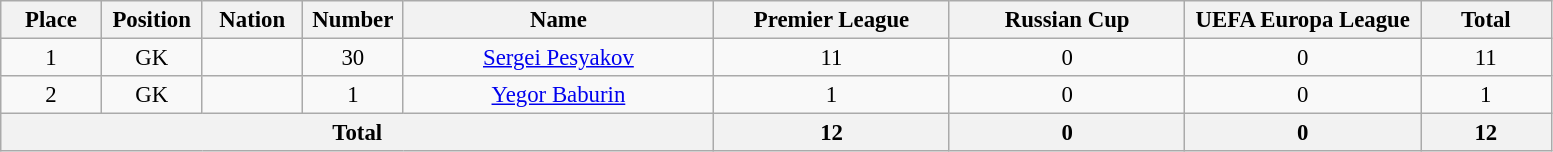<table class="wikitable" style="font-size: 95%; text-align: center;">
<tr>
<th width=60>Place</th>
<th width=60>Position</th>
<th width=60>Nation</th>
<th width=60>Number</th>
<th width=200>Name</th>
<th width=150>Premier League</th>
<th width=150>Russian Cup</th>
<th width=150>UEFA Europa League</th>
<th width=80>Total</th>
</tr>
<tr>
<td>1</td>
<td>GK</td>
<td></td>
<td>30</td>
<td><a href='#'>Sergei Pesyakov</a></td>
<td>11</td>
<td>0</td>
<td>0</td>
<td>11</td>
</tr>
<tr>
<td>2</td>
<td>GK</td>
<td></td>
<td>1</td>
<td><a href='#'>Yegor Baburin</a></td>
<td>1</td>
<td>0</td>
<td>0</td>
<td>1</td>
</tr>
<tr>
<th colspan=5>Total</th>
<th>12</th>
<th>0</th>
<th>0</th>
<th>12</th>
</tr>
</table>
